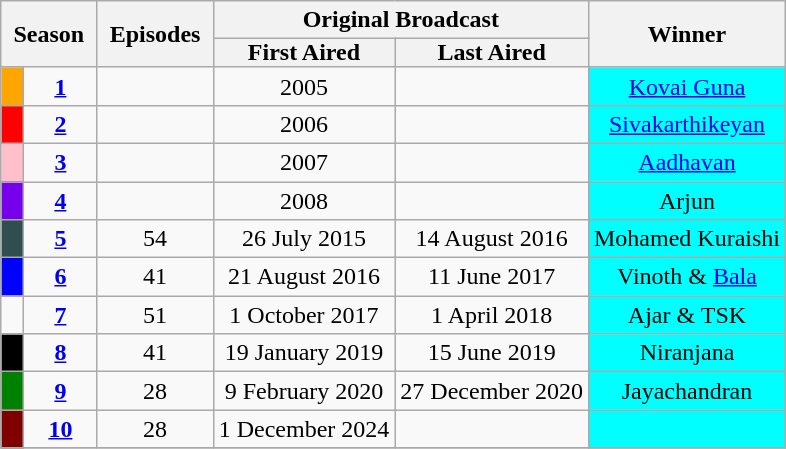<table class="wikitable" style="text-align:center">
<tr>
<th style="padding: 0 8px" colspan="2" rowspan="2">Season</th>
<th style="padding: 0 8px" rowspan="2">Episodes</th>
<th colspan="2">Original Broadcast</th>
<th rowspan="2">Winner</th>
</tr>
<tr>
<th style="padding: 0 8px">First Aired</th>
<th style="padding: 0 8px">Last Aired</th>
</tr>
<tr>
<td style="background:Orange"></td>
<td align="center"><strong><a href='#'>1</a></strong></td>
<td></td>
<td align="center">2005</td>
<td></td>
<td style="background:cyan;"><a href='#'>Kovai Guna</a></td>
</tr>
<tr>
<td style="background:Red"></td>
<td align="center"><strong><a href='#'>2</a></strong></td>
<td></td>
<td align="center">2006</td>
<td></td>
<td style="background:cyan;"><a href='#'>Sivakarthikeyan</a></td>
</tr>
<tr>
<td style="background:Pink"></td>
<td align="center"><strong><a href='#'>3</a></strong></td>
<td></td>
<td align="center">2007</td>
<td></td>
<td style="background:cyan;"><a href='#'>Aadhavan</a></td>
</tr>
<tr>
<td style="background:#7600EC"></td>
<td align="center"><strong><a href='#'>4</a></strong></td>
<td></td>
<td align="center">2008</td>
<td></td>
<td style="background:cyan;">Arjun</td>
</tr>
<tr>
<td style="background:#2F4F4F"></td>
<td align="center"><strong><a href='#'>5</a></strong></td>
<td>54</td>
<td align="center">26 July 2015</td>
<td>14 August 2016</td>
<td style="background:cyan;">Mohamed Kuraishi</td>
</tr>
<tr>
<td style="background:Blue"></td>
<td align="center"><strong><a href='#'>6</a></strong></td>
<td>41</td>
<td align="center">21 August 2016</td>
<td>11 June 2017</td>
<td style="background:cyan;">Vinoth & <a href='#'>Bala</a></td>
</tr>
<tr>
<td style="background:light blue"></td>
<td align="center"><strong><a href='#'>7</a></strong></td>
<td>51</td>
<td align="center">1 October 2017</td>
<td>1 April 2018</td>
<td style="background:cyan;">Ajar & TSK</td>
</tr>
<tr>
<td style="background:black"></td>
<td align="center"><strong><a href='#'>8</a></strong></td>
<td>41</td>
<td align="center">19 January 2019</td>
<td>15 June 2019</td>
<td style="background:cyan;">Niranjana</td>
</tr>
<tr>
<td style="background:green"></td>
<td align="center"><strong><a href='#'>9</a></strong></td>
<td>28</td>
<td align="center">9 February 2020</td>
<td>27 December 2020</td>
<td style="background:cyan;">Jayachandran</td>
</tr>
<tr>
<td style="background:Maroon"></td>
<td align="center"><strong><a href='#'>10</a></strong></td>
<td>28</td>
<td align="center">1 December 2024</td>
<td></td>
<td style="background:cyan;"></td>
</tr>
<tr>
</tr>
</table>
